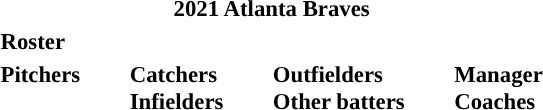<table class="toccolours" style="font-size: 95%;">
<tr>
<th colspan="10">2021 Atlanta Braves</th>
</tr>
<tr>
<td colspan="10"><strong>Roster</strong></td>
</tr>
<tr>
<td valign="top"><strong>Pitchers</strong><br>




























</td>
<td style="width:25px;"></td>
<td valign="top"><strong>Catchers</strong><br>






<strong>Infielders</strong>






</td>
<td style="width:25px;"></td>
<td valign="top"><strong>Outfielders</strong><br>










<strong>Other batters</strong>
</td>
<td style="width:25px;"></td>
<td valign="top"><strong>Manager</strong><br>
<strong>Coaches</strong>
 
 
 
 
 
 
 
 
 
 
 
 
 
 </td>
</tr>
</table>
